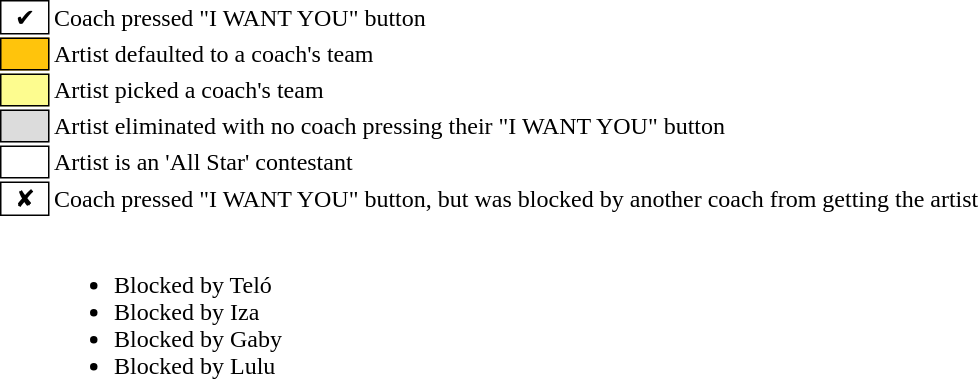<table class="toccolours" style="font-size: 100%; white-space: nowrap;">
<tr>
<td style="background:#ffffff; border:1px solid black;">  ✔  </td>
<td>Coach pressed "I WANT YOU" button</td>
</tr>
<tr>
<td style="background:#ffc40c; border:1px solid black;">      </td>
<td>Artist defaulted to a coach's team</td>
</tr>
<tr>
<td style="background:#fdfc8f; border:1px solid black;">      </td>
<td style="padding-right: 8px">Artist picked a coach's team</td>
</tr>
<tr>
<td style="background:#dcdcdc; border:1px solid black;">      </td>
<td>Artist eliminated with no coach pressing their "I WANT YOU" button</td>
</tr>
<tr>
<td style="background:#ffffff; border:1px solid black;">    </td>
<td>Artist is an 'All Star' contestant</td>
</tr>
<tr>
<td style="background:white; border:1px solid black">  ✘  </td>
<td>Coach pressed "I WANT YOU" button, but was blocked by another coach from getting the artist</td>
</tr>
<tr>
<td></td>
<td><br><ul><li> Blocked by Teló</li><li> Blocked by Iza</li><li> Blocked by Gaby</li><li> Blocked by Lulu</li></ul></td>
</tr>
</table>
